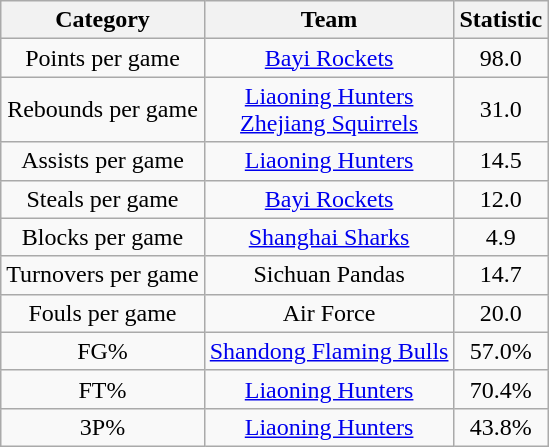<table class="wikitable" style="text-align:center">
<tr>
<th>Category</th>
<th>Team</th>
<th>Statistic</th>
</tr>
<tr>
<td>Points per game</td>
<td><a href='#'>Bayi Rockets</a></td>
<td>98.0</td>
</tr>
<tr>
<td>Rebounds per game</td>
<td><a href='#'>Liaoning Hunters</a><br><a href='#'>Zhejiang Squirrels</a></td>
<td>31.0</td>
</tr>
<tr>
<td>Assists per game</td>
<td><a href='#'>Liaoning Hunters</a></td>
<td>14.5</td>
</tr>
<tr>
<td>Steals per game</td>
<td><a href='#'>Bayi Rockets</a></td>
<td>12.0</td>
</tr>
<tr>
<td>Blocks per game</td>
<td><a href='#'>Shanghai Sharks</a></td>
<td>4.9</td>
</tr>
<tr>
<td>Turnovers per game</td>
<td>Sichuan Pandas</td>
<td>14.7</td>
</tr>
<tr>
<td>Fouls per game</td>
<td>Air Force</td>
<td>20.0</td>
</tr>
<tr>
<td>FG%</td>
<td><a href='#'>Shandong Flaming Bulls</a></td>
<td>57.0%</td>
</tr>
<tr>
<td>FT%</td>
<td><a href='#'>Liaoning Hunters</a></td>
<td>70.4%</td>
</tr>
<tr>
<td>3P%</td>
<td><a href='#'>Liaoning Hunters</a></td>
<td>43.8%</td>
</tr>
</table>
